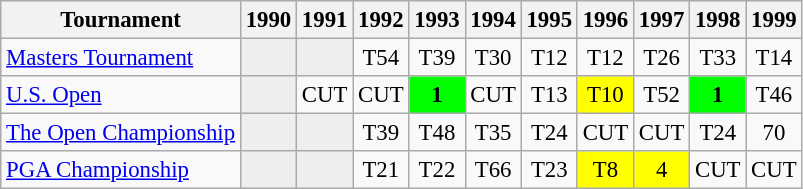<table class="wikitable" style="font-size:95%;text-align:center;">
<tr>
<th>Tournament</th>
<th>1990</th>
<th>1991</th>
<th>1992</th>
<th>1993</th>
<th>1994</th>
<th>1995</th>
<th>1996</th>
<th>1997</th>
<th>1998</th>
<th>1999</th>
</tr>
<tr>
<td align=left><a href='#'>Masters Tournament</a></td>
<td style="background:#eeeeee;"></td>
<td style="background:#eeeeee;"></td>
<td>T54</td>
<td>T39</td>
<td>T30</td>
<td>T12</td>
<td>T12</td>
<td>T26</td>
<td>T33</td>
<td>T14</td>
</tr>
<tr>
<td align=left><a href='#'>U.S. Open</a></td>
<td style="background:#eeeeee;"></td>
<td>CUT</td>
<td>CUT</td>
<td style="background:lime;"><strong>1</strong></td>
<td>CUT</td>
<td>T13</td>
<td style="background:yellow;">T10</td>
<td>T52</td>
<td style="background:lime;"><strong>1</strong></td>
<td>T46</td>
</tr>
<tr>
<td align=left><a href='#'>The Open Championship</a></td>
<td style="background:#eeeeee;"></td>
<td style="background:#eeeeee;"></td>
<td>T39</td>
<td>T48</td>
<td>T35</td>
<td>T24</td>
<td>CUT</td>
<td>CUT</td>
<td>T24</td>
<td>70</td>
</tr>
<tr>
<td align=left><a href='#'>PGA Championship</a></td>
<td style="background:#eeeeee;"></td>
<td style="background:#eeeeee;"></td>
<td>T21</td>
<td>T22</td>
<td>T66</td>
<td>T23</td>
<td style="background:yellow;">T8</td>
<td style="background:yellow;">4</td>
<td>CUT</td>
<td>CUT</td>
</tr>
</table>
